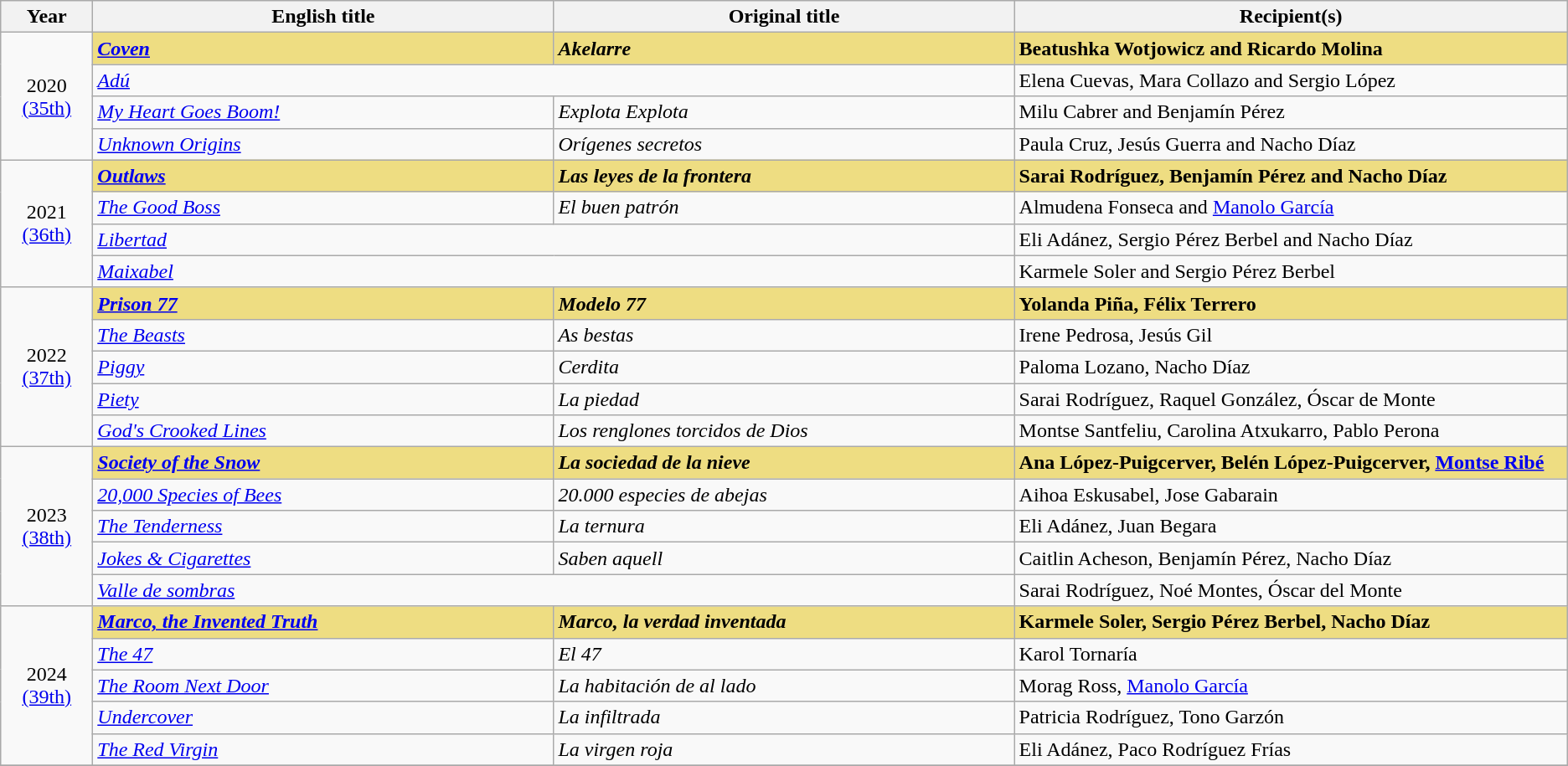<table class="wikitable sortable" style="text-align:left;"style="width:95%">
<tr>
<th scope="col" style="width:5%;">Year</th>
<th scope="col" style="width:25%;">English title</th>
<th scope="col" style="width:25%;">Original title</th>
<th scope="col" style="width:30%;">Recipient(s)</th>
</tr>
<tr>
<td rowspan="4" style="text-align:center;">2020<br><a href='#'>(35th)</a><br></td>
<td style="background:#eedd82;"><strong><em><a href='#'>Coven</a></em></strong></td>
<td style="background:#eedd82;"><strong><em>Akelarre</em></strong></td>
<td style="background:#eedd82;"><strong>Beatushka Wotjowicz and Ricardo Molina</strong></td>
</tr>
<tr>
<td colspan="2"><em><a href='#'>Adú</a></em></td>
<td>Elena Cuevas, Mara Collazo and Sergio López</td>
</tr>
<tr>
<td><em><a href='#'>My Heart Goes Boom!</a></em></td>
<td><em>Explota Explota</em></td>
<td>Milu Cabrer and Benjamín Pérez</td>
</tr>
<tr>
<td><em><a href='#'>Unknown Origins</a></em></td>
<td><em>Orígenes secretos</em></td>
<td>Paula Cruz, Jesús Guerra and Nacho Díaz</td>
</tr>
<tr>
<td rowspan="4" style="text-align:center;">2021<br><a href='#'>(36th)</a><br></td>
<td style="background:#eedd82;"><strong><em><a href='#'>Outlaws</a></em></strong></td>
<td style="background:#eedd82;"><strong><em>Las leyes de la frontera</em></strong></td>
<td style="background:#eedd82;"><strong>Sarai Rodríguez, Benjamín Pérez and Nacho Díaz</strong></td>
</tr>
<tr>
<td><em><a href='#'>The Good Boss</a></em></td>
<td><em>El buen patrón</em></td>
<td>Almudena Fonseca and <a href='#'>Manolo García</a></td>
</tr>
<tr>
<td colspan="2"><em><a href='#'>Libertad</a></em></td>
<td>Eli Adánez, Sergio Pérez Berbel and Nacho Díaz</td>
</tr>
<tr>
<td colspan="2"><em><a href='#'>Maixabel</a></em></td>
<td>Karmele Soler and Sergio Pérez Berbel</td>
</tr>
<tr>
<td rowspan="5" style="text-align:center;">2022<br><a href='#'>(37th)</a><br></td>
<td style="background:#eedd82;"><strong><em><a href='#'>Prison 77</a></em></strong></td>
<td style="background:#eedd82;"><strong><em>Modelo 77</em></strong></td>
<td style="background:#eedd82;"><strong>Yolanda Piña, Félix Terrero</strong></td>
</tr>
<tr>
<td><em><a href='#'>The Beasts</a></em></td>
<td><em>As bestas</em></td>
<td>Irene Pedrosa, Jesús Gil</td>
</tr>
<tr>
<td><em><a href='#'>Piggy</a></em></td>
<td><em>Cerdita</em></td>
<td>Paloma Lozano, Nacho Díaz</td>
</tr>
<tr>
<td><em><a href='#'>Piety</a></em></td>
<td><em>La piedad</em></td>
<td>Sarai Rodríguez, Raquel González, Óscar de Monte</td>
</tr>
<tr>
<td><em><a href='#'>God's Crooked Lines</a></em></td>
<td><em>Los renglones torcidos de Dios</em></td>
<td>Montse Santfeliu, Carolina Atxukarro, Pablo Perona</td>
</tr>
<tr>
<td rowspan="5" style="text-align:center;">2023<br><a href='#'>(38th)</a><br></td>
<td style="background:#eedd82;"><strong><em><a href='#'>Society of the Snow</a></em></strong></td>
<td style="background:#eedd82;"><strong><em>La sociedad de la nieve</em></strong></td>
<td style="background:#eedd82;"><strong>Ana López-Puigcerver, Belén López-Puigcerver, <a href='#'>Montse Ribé</a></strong></td>
</tr>
<tr>
<td><em><a href='#'>20,000 Species of Bees</a></em></td>
<td><em>20.000 especies de abejas</em></td>
<td>Aihoa Eskusabel, Jose Gabarain</td>
</tr>
<tr>
<td><em><a href='#'>The Tenderness</a></em></td>
<td><em>La ternura</em></td>
<td>Eli Adánez, Juan Begara</td>
</tr>
<tr>
<td><em><a href='#'>Jokes & Cigarettes</a></em></td>
<td><em>Saben aquell</em></td>
<td>Caitlin Acheson, Benjamín Pérez, Nacho Díaz</td>
</tr>
<tr>
<td colspan="2"><em><a href='#'>Valle de sombras</a></em></td>
<td>Sarai Rodríguez, Noé Montes, Óscar del Monte</td>
</tr>
<tr>
<td rowspan="5" style="text-align:center;">2024<br><a href='#'>(39th)</a><br></td>
<td style="background:#eedd82;"><strong><em><a href='#'>Marco, the Invented Truth</a></em></strong></td>
<td style="background:#eedd82;"><strong><em>Marco, la verdad inventada</em></strong></td>
<td style="background:#eedd82;"><strong>Karmele Soler, Sergio Pérez Berbel, Nacho Díaz</strong></td>
</tr>
<tr>
<td><em><a href='#'>The 47</a></em></td>
<td><em>El 47</em></td>
<td>Karol Tornaría</td>
</tr>
<tr>
<td><em><a href='#'>The Room Next Door</a></em></td>
<td><em>La habitación de al lado</em></td>
<td>Morag Ross, <a href='#'>Manolo García</a></td>
</tr>
<tr>
<td><em><a href='#'>Undercover</a></em></td>
<td><em>La infiltrada</em></td>
<td>Patricia Rodríguez, Tono Garzón</td>
</tr>
<tr>
<td><em><a href='#'>The Red Virgin</a></em></td>
<td><em>La virgen roja</em></td>
<td>Eli Adánez, Paco Rodríguez Frías</td>
</tr>
<tr>
</tr>
</table>
